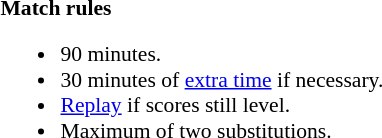<table style="width:100%; font-size:90%;">
<tr>
<td><br><strong>Match rules</strong><ul><li>90 minutes.</li><li>30 minutes of <a href='#'>extra time</a> if necessary.</li><li><a href='#'>Replay</a> if scores still level.</li><li>Maximum of two substitutions.</li></ul></td>
</tr>
</table>
